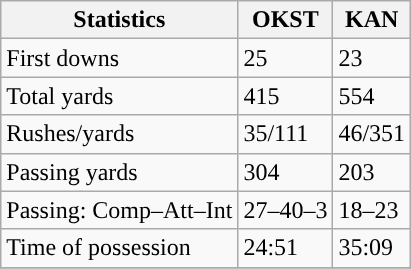<table class="wikitable" style="float: left;">
<tr>
<th>Statistics</th>
<th>OKST</th>
<th>KAN</th>
</tr>
<tr>
<td>First downs</td>
<td>25</td>
<td>23</td>
</tr>
<tr>
<td>Total yards</td>
<td>415</td>
<td>554</td>
</tr>
<tr>
<td>Rushes/yards</td>
<td>35/111</td>
<td>46/351</td>
</tr>
<tr>
<td>Passing yards</td>
<td>304</td>
<td>203</td>
</tr>
<tr>
<td>Passing: Comp–Att–Int</td>
<td>27–40–3</td>
<td>18–23</td>
</tr>
<tr>
<td>Time of possession</td>
<td>24:51</td>
<td>35:09</td>
</tr>
<tr>
</tr>
</table>
